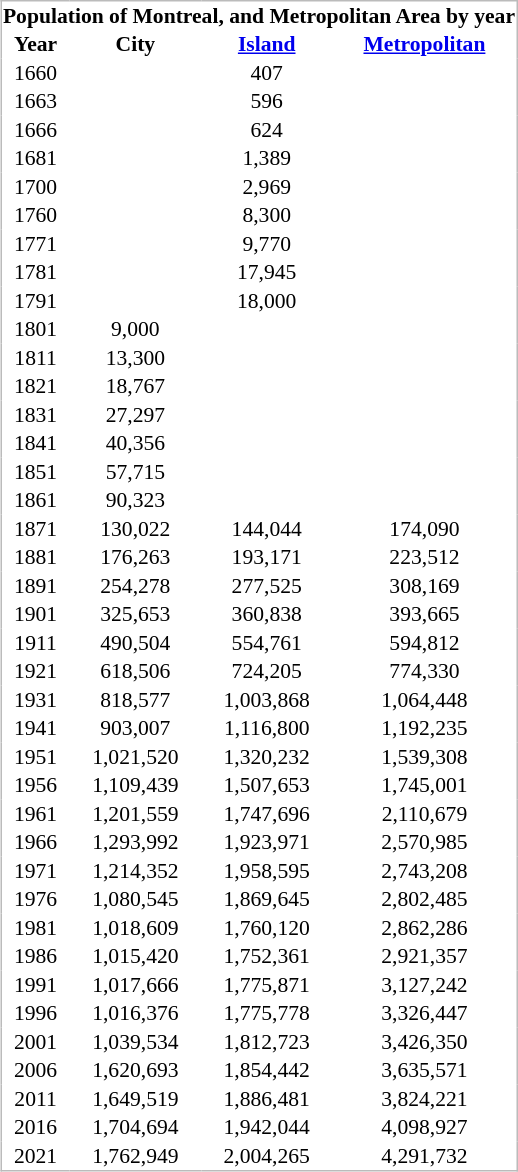<table cellpadding="1" style="float:right; margin:0 0 1em 1em; border:1px #bbb solid; border-collapse:collapse; font-size:90%;">
<tr style="text-align:center; background:white;">
<th colspan=4>Population of Montreal, and Metropolitan Area by year</th>
</tr>
<tr style="text-align:center; background:white;">
<th>Year</th>
<th>City</th>
<th><a href='#'>Island</a></th>
<th><a href='#'>Metropolitan</a></th>
</tr>
<tr style="text-align:center;">
<td>1660</td>
<td></td>
<td>407</td>
<td></td>
</tr>
<tr style="text-align:center;">
<td>1663</td>
<td></td>
<td>596</td>
<td></td>
</tr>
<tr style="text-align:center;">
<td>1666</td>
<td></td>
<td>624</td>
<td></td>
</tr>
<tr style="text-align:center;">
<td>1681</td>
<td></td>
<td>1,389</td>
<td></td>
</tr>
<tr style="text-align:center;">
<td>1700</td>
<td></td>
<td>2,969</td>
<td></td>
</tr>
<tr style="text-align:center;">
<td>1760</td>
<td></td>
<td>8,300</td>
<td></td>
</tr>
<tr style="text-align:center;">
<td>1771</td>
<td></td>
<td>9,770</td>
<td></td>
</tr>
<tr style="text-align:center;">
<td>1781</td>
<td></td>
<td>17,945</td>
<td></td>
</tr>
<tr style="text-align:center;">
<td>1791</td>
<td></td>
<td>18,000</td>
<td></td>
</tr>
<tr style="text-align:center;">
<td>1801</td>
<td>9,000</td>
<td></td>
<td></td>
</tr>
<tr style="text-align:center;">
<td>1811</td>
<td>13,300</td>
<td></td>
<td></td>
</tr>
<tr style="text-align:center;">
<td>1821</td>
<td>18,767</td>
<td></td>
<td></td>
</tr>
<tr style="text-align:center;">
<td>1831</td>
<td>27,297</td>
<td></td>
<td></td>
</tr>
<tr style="text-align:center;">
<td>1841</td>
<td>40,356</td>
<td></td>
<td></td>
</tr>
<tr style="text-align:center;">
<td>1851</td>
<td>57,715</td>
<td></td>
<td></td>
</tr>
<tr style="text-align:center;">
<td>1861</td>
<td>90,323</td>
<td></td>
<td></td>
</tr>
<tr style="text-align:center;">
<td>1871</td>
<td>130,022</td>
<td>144,044</td>
<td>174,090</td>
</tr>
<tr style="text-align:center;">
<td>1881</td>
<td>176,263</td>
<td>193,171</td>
<td>223,512</td>
</tr>
<tr style="text-align:center;">
<td>1891</td>
<td>254,278</td>
<td>277,525</td>
<td>308,169</td>
</tr>
<tr style="text-align:center;">
<td>1901</td>
<td>325,653</td>
<td>360,838</td>
<td>393,665</td>
</tr>
<tr style="text-align:center;">
<td>1911</td>
<td>490,504</td>
<td>554,761</td>
<td>594,812</td>
</tr>
<tr style="text-align:center;">
<td>1921</td>
<td>618,506</td>
<td>724,205</td>
<td>774,330</td>
</tr>
<tr style="text-align:center;">
<td>1931</td>
<td>818,577</td>
<td>1,003,868</td>
<td>1,064,448</td>
</tr>
<tr style="text-align:center;">
<td>1941</td>
<td>903,007</td>
<td>1,116,800</td>
<td>1,192,235</td>
</tr>
<tr style="text-align:center;">
<td>1951</td>
<td>1,021,520</td>
<td>1,320,232</td>
<td>1,539,308</td>
</tr>
<tr style="text-align:center;">
<td>1956</td>
<td>1,109,439</td>
<td>1,507,653</td>
<td>1,745,001</td>
</tr>
<tr style="text-align:center;">
<td>1961</td>
<td>1,201,559</td>
<td>1,747,696</td>
<td>2,110,679</td>
</tr>
<tr style="text-align:center;">
<td>1966</td>
<td>1,293,992</td>
<td>1,923,971</td>
<td>2,570,985</td>
</tr>
<tr style="text-align:center;">
<td>1971</td>
<td>1,214,352</td>
<td>1,958,595</td>
<td>2,743,208</td>
</tr>
<tr style="text-align:center;">
<td>1976</td>
<td>1,080,545</td>
<td>1,869,645</td>
<td>2,802,485</td>
</tr>
<tr style="text-align:center;">
<td>1981</td>
<td>1,018,609</td>
<td>1,760,120</td>
<td>2,862,286</td>
</tr>
<tr style="text-align:center;">
<td>1986</td>
<td>1,015,420</td>
<td>1,752,361</td>
<td>2,921,357</td>
</tr>
<tr style="text-align:center;">
<td>1991</td>
<td>1,017,666</td>
<td>1,775,871</td>
<td>3,127,242</td>
</tr>
<tr style="text-align:center;">
<td>1996</td>
<td>1,016,376</td>
<td>1,775,778</td>
<td>3,326,447</td>
</tr>
<tr style="text-align:center;">
<td>2001</td>
<td>1,039,534</td>
<td>1,812,723</td>
<td>3,426,350</td>
</tr>
<tr style="text-align:center;">
<td>2006</td>
<td>1,620,693</td>
<td>1,854,442</td>
<td>3,635,571</td>
</tr>
<tr style="text-align:center;">
<td>2011</td>
<td>1,649,519</td>
<td>1,886,481</td>
<td>3,824,221</td>
</tr>
<tr style="text-align:center;">
<td>2016</td>
<td>1,704,694</td>
<td>1,942,044</td>
<td>4,098,927</td>
</tr>
<tr style="text-align:center;">
<td>2021</td>
<td>1,762,949</td>
<td>2,004,265</td>
<td>4,291,732</td>
</tr>
</table>
